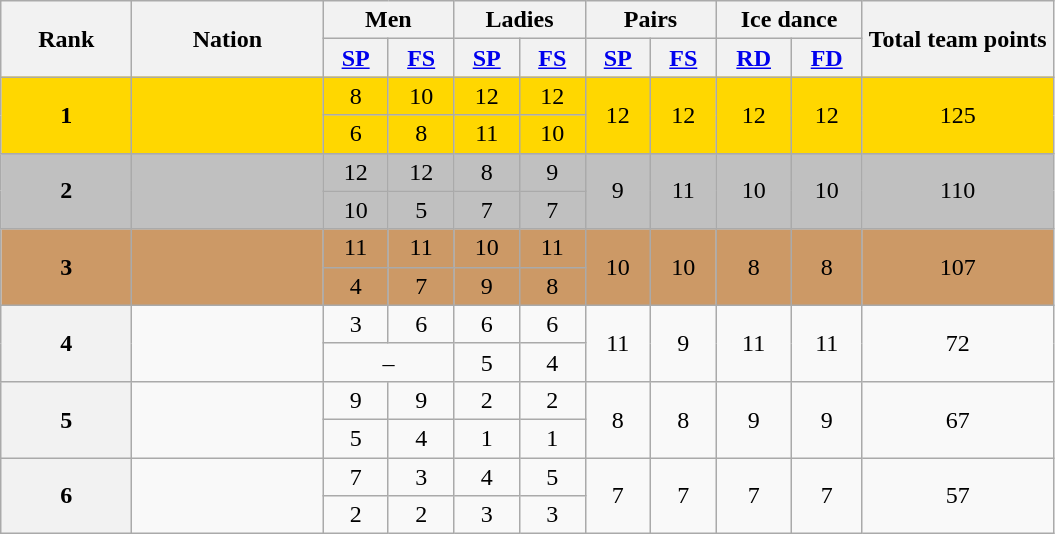<table class="wikitable">
<tr>
<th width="80" rowspan="2">Rank</th>
<th width="120" rowspan="2">Nation</th>
<th width="80" colspan="2">Men</th>
<th width="80" colspan="2">Ladies</th>
<th width="80" colspan="2">Pairs</th>
<th width="90" colspan="2">Ice dance</th>
<th width="120" rowspan="2"><strong>Total team points</strong></th>
</tr>
<tr>
<th><a href='#'>SP</a></th>
<th><a href='#'>FS</a></th>
<th><a href='#'>SP</a></th>
<th><a href='#'>FS</a></th>
<th><a href='#'>SP</a></th>
<th><a href='#'>FS</a></th>
<th><a href='#'>RD</a></th>
<th><a href='#'>FD</a></th>
</tr>
<tr rowspan=2 bgcolor="gold">
<td rowspan=2 align="center"><strong>1</strong></td>
<td rowspan=2></td>
<td align="center">8</td>
<td align="center">10</td>
<td align="center">12</td>
<td align="center">12</td>
<td rowspan=2 align="center">12</td>
<td rowspan=2 align="center">12</td>
<td rowspan=2 align="center">12</td>
<td rowspan=2 align="center">12</td>
<td rowspan=2 align="center">125</td>
</tr>
<tr bgcolor="gold">
<td align="center">6</td>
<td align="center">8</td>
<td align="center">11</td>
<td align="center">10</td>
</tr>
<tr rowspan=2 bgcolor="silver">
<td rowspan=2 align="center"><strong>2</strong></td>
<td rowspan=2></td>
<td align="center">12</td>
<td align="center">12</td>
<td align="center">8</td>
<td align="center">9</td>
<td rowspan=2 align="center">9</td>
<td rowspan=2 align="center">11</td>
<td rowspan=2 align="center">10</td>
<td rowspan=2 align="center">10</td>
<td rowspan=2 align="center">110</td>
</tr>
<tr bgcolor="silver">
<td align="center">10</td>
<td align="center">5</td>
<td align="center">7</td>
<td align="center">7</td>
</tr>
<tr bgcolor="#cc9966" rowspan="2">
<td rowspan=2 align="center"><strong>3</strong></td>
<td rowspan=2></td>
<td align="center">11</td>
<td align="center">11</td>
<td align="center">10</td>
<td align="center">11</td>
<td rowspan=2 align="center">10</td>
<td rowspan=2 align="center">10</td>
<td rowspan=2 align="center">8</td>
<td rowspan=2 align="center">8</td>
<td rowspan=2 align="center">107</td>
</tr>
<tr bgcolor="cc9966">
<td align="center">4</td>
<td align="center">7</td>
<td align="center">9</td>
<td align="center">8</td>
</tr>
<tr>
<th rowspan=2 align="center"><strong>4</strong></th>
<td rowspan=2></td>
<td align="center">3</td>
<td align="center">6</td>
<td align="center">6</td>
<td align="center">6</td>
<td rowspan=2 align="center">11</td>
<td rowspan=2 align="center">9</td>
<td rowspan=2 align="center">11</td>
<td rowspan=2 align="center">11</td>
<td rowspan=2 align="center">72</td>
</tr>
<tr>
<td colspan=2 align="center">–</td>
<td align="center">5</td>
<td align="center">4</td>
</tr>
<tr>
<th rowspan=2 align="center"><strong>5</strong></th>
<td rowspan=2></td>
<td align="center">9</td>
<td align="center">9</td>
<td align="center">2</td>
<td align="center">2</td>
<td rowspan=2 align="center">8</td>
<td rowspan=2 align="center">8</td>
<td rowspan=2 align="center">9</td>
<td rowspan=2 align="center">9</td>
<td rowspan=2 align="center">67</td>
</tr>
<tr>
<td align="center">5</td>
<td align="center">4</td>
<td align="center">1</td>
<td align="center">1</td>
</tr>
<tr>
<th rowspan=2 align="center"><strong>6</strong></th>
<td rowspan=2></td>
<td align="center">7</td>
<td align="center">3</td>
<td align="center">4</td>
<td align="center">5</td>
<td rowspan=2 align="center">7</td>
<td rowspan=2 align="center">7</td>
<td rowspan=2 align="center">7</td>
<td rowspan=2 align="center">7</td>
<td rowspan=2 align="center">57</td>
</tr>
<tr>
<td align="center">2</td>
<td align="center">2</td>
<td align="center">3</td>
<td align="center">3</td>
</tr>
</table>
